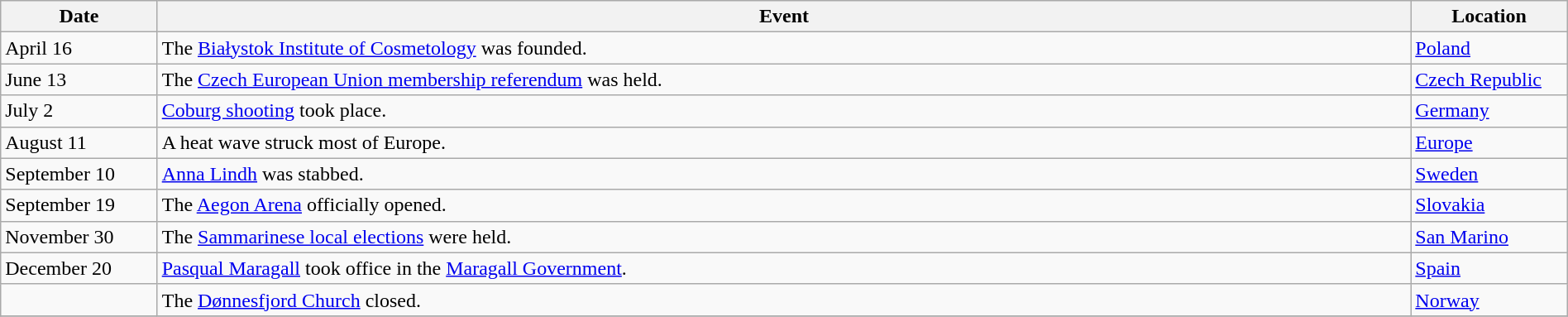<table class="wikitable" style="width:100%">
<tr>
<th style="width:10%">Date</th>
<th>Event</th>
<th style="width:10%">Location</th>
</tr>
<tr>
<td>April 16</td>
<td>The <a href='#'>Białystok Institute of Cosmetology</a> was founded.</td>
<td><a href='#'>Poland</a></td>
</tr>
<tr>
<td>June 13</td>
<td>The <a href='#'>Czech European Union membership referendum</a> was held.</td>
<td><a href='#'>Czech Republic</a></td>
</tr>
<tr>
<td>July 2</td>
<td><a href='#'>Coburg shooting</a> took place.</td>
<td><a href='#'>Germany</a></td>
</tr>
<tr>
<td>August 11</td>
<td>A heat wave struck most of Europe.</td>
<td><a href='#'>Europe</a></td>
</tr>
<tr>
<td>September 10</td>
<td><a href='#'>Anna Lindh</a> was stabbed.</td>
<td><a href='#'>Sweden</a></td>
</tr>
<tr>
<td>September 19</td>
<td>The <a href='#'>Aegon Arena</a> officially opened.</td>
<td><a href='#'>Slovakia</a></td>
</tr>
<tr>
<td>November 30</td>
<td>The <a href='#'>Sammarinese local elections</a> were held.</td>
<td><a href='#'>San Marino</a></td>
</tr>
<tr>
<td>December 20</td>
<td><a href='#'>Pasqual Maragall</a> took office in the <a href='#'>Maragall Government</a>.</td>
<td><a href='#'>Spain</a></td>
</tr>
<tr>
<td></td>
<td>The <a href='#'>Dønnesfjord Church</a> closed.</td>
<td><a href='#'>Norway</a></td>
</tr>
<tr>
</tr>
</table>
